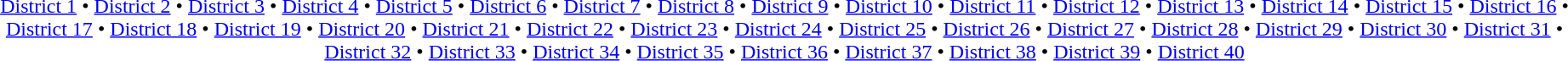<table id=toc class=toc summary=Contents>
<tr>
<td align=center><br><a href='#'>District 1</a> • <a href='#'>District 2</a> • <a href='#'>District 3</a> • <a href='#'>District 4</a> • <a href='#'>District 5</a> • <a href='#'>District 6</a> • <a href='#'>District 7</a> • <a href='#'>District 8</a> • <a href='#'>District 9</a> • <a href='#'>District 10</a> • <a href='#'>District 11</a> • <a href='#'>District 12</a> • <a href='#'>District 13</a> • <a href='#'>District 14</a> • <a href='#'>District 15</a> • <a href='#'>District 16</a> • <a href='#'>District 17</a> • <a href='#'>District 18</a> • <a href='#'>District 19</a> • <a href='#'>District 20</a> • <a href='#'>District 21</a> • <a href='#'>District 22</a> • <a href='#'>District 23</a> • <a href='#'>District 24</a> • <a href='#'>District 25</a> • <a href='#'>District 26</a> • <a href='#'>District 27</a> • <a href='#'>District 28</a> • <a href='#'>District 29</a> • <a href='#'>District 30</a> • <a href='#'>District 31</a> • <a href='#'>District 32</a> • <a href='#'>District 33</a> • <a href='#'>District 34</a> • <a href='#'>District 35</a> • <a href='#'>District 36</a> • <a href='#'>District 37</a> • <a href='#'>District 38</a> • <a href='#'>District 39</a> • <a href='#'>District 40</a></td>
</tr>
</table>
